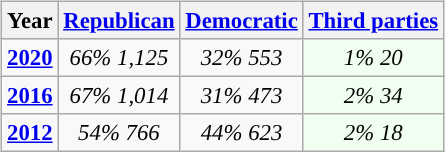<table class="wikitable" style="float:right; font-size:95%;">
<tr bgcolor=lightgrey>
<th>Year</th>
<th><a href='#'>Republican</a></th>
<th><a href='#'>Democratic</a></th>
<th><a href='#'>Third parties</a></th>
</tr>
<tr>
<td style="text-align:center; "><strong><a href='#'>2020</a></strong></td>
<td style="text-align:center; "><em>66%</em> <em>1,125</em></td>
<td style="text-align:center; "><em>32%</em> <em>553</em></td>
<td style="text-align:center; background:honeyDew;"><em>1%</em> <em>20</em></td>
</tr>
<tr>
<td style="text-align:center; "><strong><a href='#'>2016</a></strong></td>
<td style="text-align:center; "><em>67%</em> <em>1,014</em></td>
<td style="text-align:center; "><em>31%</em> <em>473</em></td>
<td style="text-align:center; background:honeyDew;"><em>2%</em> <em>34</em></td>
</tr>
<tr>
<td style="text-align:center; "><strong><a href='#'>2012</a></strong></td>
<td style="text-align:center; "><em>54%</em> <em>766</em></td>
<td style="text-align:center; "><em>44%</em> <em>623</em></td>
<td style="text-align:center; background:honeyDew;"><em>2%</em> <em>18</em></td>
</tr>
</table>
